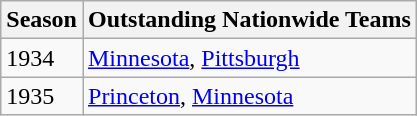<table class="wikitable sortable">
<tr>
<th>Season</th>
<th>Outstanding Nationwide Teams</th>
</tr>
<tr>
<td>1934</td>
<td><a href='#'>Minnesota</a>, <a href='#'>Pittsburgh</a></td>
</tr>
<tr>
<td>1935</td>
<td><a href='#'>Princeton</a>, <a href='#'>Minnesota</a></td>
</tr>
</table>
